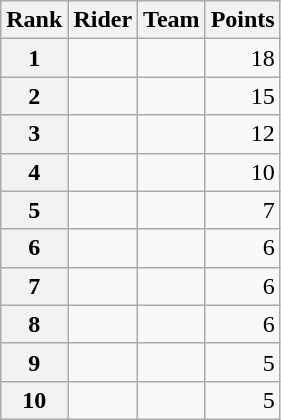<table class="wikitable" margin-bottom:0;">
<tr>
<th scope="col">Rank</th>
<th scope="col">Rider</th>
<th scope="col">Team</th>
<th scope="col">Points</th>
</tr>
<tr>
<th scope="row">1</th>
<td>  </td>
<td></td>
<td align="right">18</td>
</tr>
<tr>
<th scope="row">2</th>
<td></td>
<td></td>
<td align="right">15</td>
</tr>
<tr>
<th scope="row">3</th>
<td></td>
<td></td>
<td align="right">12</td>
</tr>
<tr>
<th scope="row">4</th>
<td></td>
<td></td>
<td align="right">10</td>
</tr>
<tr>
<th scope="row">5</th>
<td></td>
<td></td>
<td align="right">7</td>
</tr>
<tr>
<th scope="row">6</th>
<td> </td>
<td></td>
<td align="right">6</td>
</tr>
<tr>
<th scope="row">7</th>
<td></td>
<td></td>
<td align="right">6</td>
</tr>
<tr>
<th scope="row">8</th>
<td></td>
<td></td>
<td align="right">6</td>
</tr>
<tr>
<th scope="row">9</th>
<td></td>
<td></td>
<td align="right">5</td>
</tr>
<tr>
<th scope="row">10</th>
<td></td>
<td></td>
<td align="right">5</td>
</tr>
</table>
